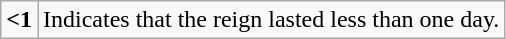<table class="wikitable">
<tr>
<td><strong><1</strong></td>
<td>Indicates that the reign lasted less than one day.</td>
</tr>
</table>
